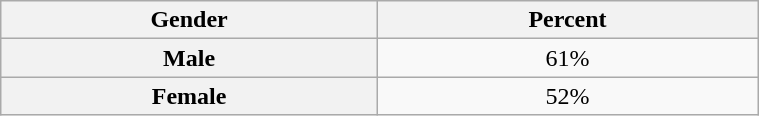<table class="wikitable" style="text-align:center; width:40%;">
<tr>
<th>Gender </th>
<th>Percent</th>
</tr>
<tr>
<th>Male</th>
<td>61%</td>
</tr>
<tr>
<th>Female</th>
<td>52%</td>
</tr>
</table>
